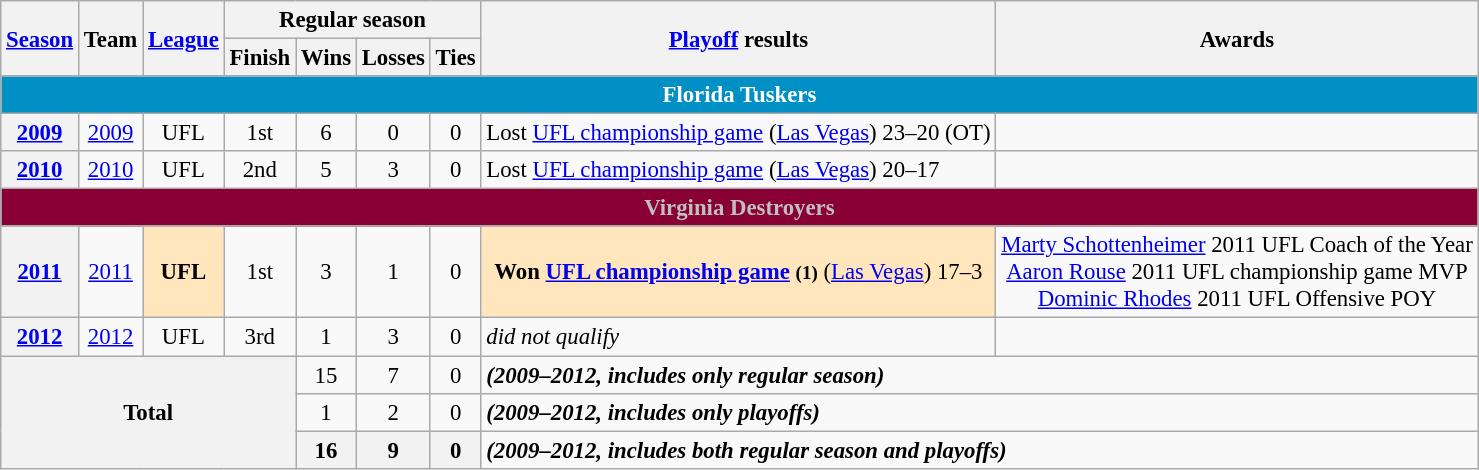<table class="wikitable" style="font-size: 95%">
<tr>
<th rowspan="2"><a href='#'>Season</a></th>
<th rowspan="2">Team</th>
<th rowspan="2"><a href='#'>League</a></th>
<th colspan="4">Regular season</th>
<th rowspan="2"><a href='#'>Playoff</a> results</th>
<th rowspan="2">Awards</th>
</tr>
<tr>
<th>Finish</th>
<th>Wins</th>
<th>Losses</th>
<th>Ties</th>
</tr>
<tr>
<td colspan="11" style="text-align:center; background:#0090c5; color:white; text-align:center;"><strong>Florida Tuskers</strong></td>
</tr>
<tr style="text-align:center;"|->
<th style="text-align:center;"><a href='#'>2009</a></th>
<td style="text-align:center;"><a href='#'>2009</a></td>
<td style="text-align:center;">UFL</td>
<td style="text-align:center;">1st</td>
<td style="text-align:center;">6</td>
<td style="text-align:center;">0</td>
<td style="text-align:center;">0</td>
<td>Lost <a href='#'>UFL championship game</a> (<a href='#'>Las Vegas</a>) 23–20 (OT)</td>
<td></td>
</tr>
<tr>
<th style="text-align:center;"><a href='#'>2010</a></th>
<td style="text-align:center;"><a href='#'>2010</a></td>
<td style="text-align:center;">UFL</td>
<td style="text-align:center;">2nd</td>
<td style="text-align:center;">5</td>
<td style="text-align:center;">3</td>
<td style="text-align:center;">0</td>
<td>Lost <a href='#'>UFL championship game</a> (<a href='#'>Las Vegas</a>) 20–17</td>
<td></td>
</tr>
<tr>
<td colspan="11" style="text-align:center; background:#890034; color:silver; text-align:center;"><strong>Virginia Destroyers</strong></td>
</tr>
<tr style="text-align:center;">
<th style="text-align:center;"><a href='#'>2011</a></th>
<td style="text-align:center;"><a href='#'>2011</a></td>
<td style="text-align:center; background:#ffe6bd;"><strong>UFL</strong></td>
<td style="text-align:center;">1st</td>
<td style="text-align:center;">3</td>
<td style="text-align:center;">1</td>
<td style="text-align:center;">0</td>
<td style="text-align:center; background:#ffe6bd;"><strong>Won <a href='#'>UFL championship game</a> <small>(1)</small></strong> (<a href='#'>Las Vegas</a>) 17–3</td>
<td><a href='#'>Marty Schottenheimer</a> 2011 UFL Coach of the Year<br><a href='#'>Aaron Rouse</a> 2011 UFL championship game MVP<br><a href='#'>Dominic Rhodes</a> 2011 UFL Offensive POY</td>
</tr>
<tr>
<th style="text-align:center;"><a href='#'>2012</a></th>
<td style="text-align:center;"><a href='#'>2012</a></td>
<td style="text-align:center;">UFL</td>
<td style="text-align:center;">3rd</td>
<td style="text-align:center;">1</td>
<td style="text-align:center;">3</td>
<td style="text-align:center;">0</td>
<td><em>did not qualify</em></td>
<td></td>
</tr>
<tr>
<th style="text-align:center;" rowspan="3" colspan="4">Total</th>
<td style="text-align:center;">15</td>
<td style="text-align:center;">7</td>
<td style="text-align:center;">0</td>
<td colSpan="2"><strong><em>(2009–2012, includes only regular season)</em></strong></td>
</tr>
<tr>
<td style="text-align:center;">1</td>
<td style="text-align:center;">2</td>
<td style="text-align:center;">0</td>
<td colSpan="2"><strong><em>(2009–2012, includes only playoffs)</em></strong></td>
</tr>
<tr>
<th style="text-align:center;">16</th>
<th style="text-align:center;">9</th>
<th style="text-align:center;">0</th>
<td colSpan="2"><strong><em>(2009–2012, includes both regular season and playoffs)</em></strong></td>
</tr>
</table>
